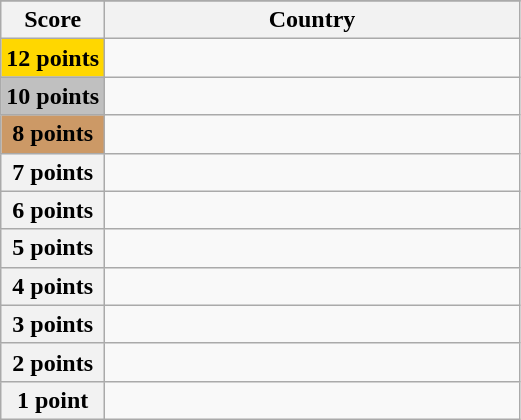<table class="wikitable">
<tr>
</tr>
<tr>
<th scope="col" width="20%">Score</th>
<th scope="col">Country</th>
</tr>
<tr>
<th scope="row" style="background:gold">12 points</th>
<td></td>
</tr>
<tr>
<th scope="row" style="background:silver">10 points</th>
<td></td>
</tr>
<tr>
<th scope="row" style="background:#CC9966">8 points</th>
<td></td>
</tr>
<tr>
<th scope="row">7 points</th>
<td></td>
</tr>
<tr>
<th scope="row">6 points</th>
<td></td>
</tr>
<tr>
<th scope="row">5 points</th>
<td></td>
</tr>
<tr>
<th scope="row">4 points</th>
<td></td>
</tr>
<tr>
<th scope="row">3 points</th>
<td></td>
</tr>
<tr>
<th scope="row">2 points</th>
<td></td>
</tr>
<tr>
<th scope="row">1 point</th>
<td></td>
</tr>
</table>
